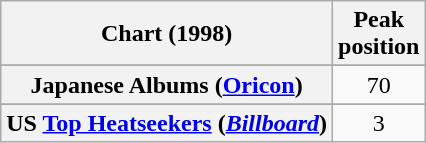<table class="wikitable sortable plainrowheaders">
<tr>
<th>Chart (1998)</th>
<th>Peak<br>position</th>
</tr>
<tr>
</tr>
<tr>
</tr>
<tr>
</tr>
<tr>
<th scope="row">Japanese Albums (<a href='#'>Oricon</a>)</th>
<td style="text-align:center;">70</td>
</tr>
<tr>
</tr>
<tr>
</tr>
<tr>
</tr>
<tr>
<th scope="row">US <a href='#'>Top Heatseekers</a> (<em><a href='#'>Billboard</a></em>)</th>
<td style="text-align:center;">3</td>
</tr>
</table>
